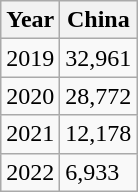<table class="wikitable">
<tr>
<th>Year</th>
<th>China</th>
</tr>
<tr>
<td>2019</td>
<td>32,961</td>
</tr>
<tr>
<td>2020</td>
<td>28,772</td>
</tr>
<tr>
<td>2021</td>
<td>12,178</td>
</tr>
<tr>
<td>2022</td>
<td>6,933</td>
</tr>
</table>
